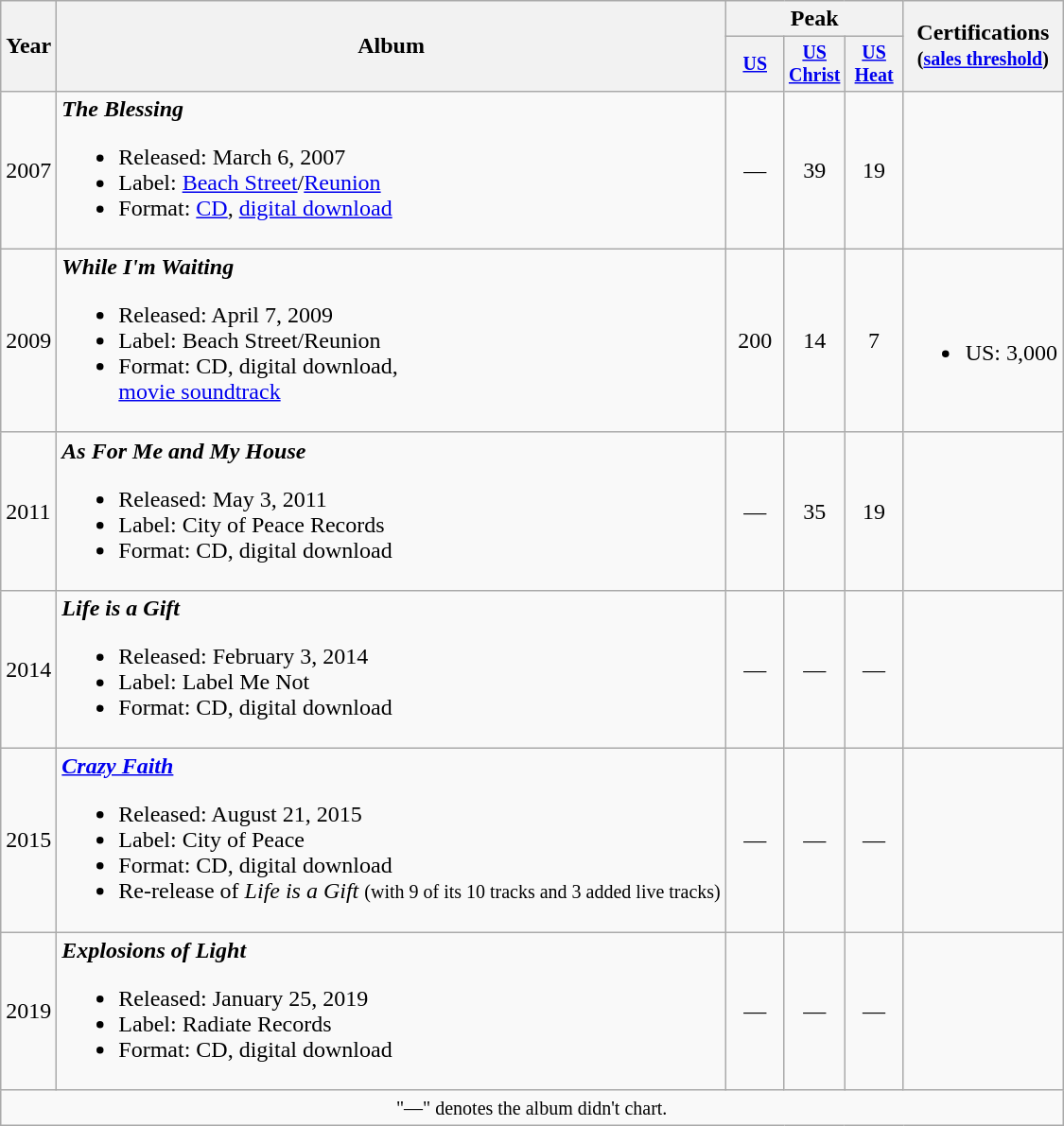<table class="wikitable">
<tr>
<th rowspan="2">Year</th>
<th rowspan="2">Album</th>
<th colspan="3">Peak</th>
<th rowspan="2">Certifications<br><small>(<a href='#'>sales threshold</a>)</small></th>
</tr>
<tr style="font-size:smaller;">
<th width="35"><a href='#'>US</a></th>
<th width="35"><a href='#'>US<br>Christ</a></th>
<th width="35"><a href='#'>US<br>Heat</a></th>
</tr>
<tr>
<td>2007</td>
<td><strong><em>The Blessing</em></strong><br><ul><li>Released: March 6, 2007</li><li>Label: <a href='#'>Beach Street</a>/<a href='#'>Reunion</a></li><li>Format: <a href='#'>CD</a>, <a href='#'>digital download</a></li></ul></td>
<td align="center">—</td>
<td align="center">39</td>
<td align="center">19</td>
<td align="left"></td>
</tr>
<tr>
<td>2009</td>
<td><strong><em>While I'm Waiting</em></strong><br><ul><li>Released: April 7, 2009</li><li>Label: Beach Street/Reunion</li><li>Format: CD, digital download,<br><a href='#'>movie soundtrack</a></li></ul></td>
<td align="center">200</td>
<td align="center">14</td>
<td align="center">7</td>
<td align="left"><br><ul><li>US: 3,000</li></ul></td>
</tr>
<tr>
<td>2011</td>
<td><strong><em>As For Me and My House</em></strong><br><ul><li>Released: May 3, 2011</li><li>Label: City of Peace Records</li><li>Format: CD, digital download</li></ul></td>
<td align="center">—</td>
<td align="center">35</td>
<td align="center">19</td>
<td align="left"></td>
</tr>
<tr>
<td>2014</td>
<td><strong><em>Life is a Gift</em></strong><br><ul><li>Released: February 3, 2014</li><li>Label: Label Me Not</li><li>Format: CD, digital download</li></ul></td>
<td align="center">—</td>
<td align="center">—</td>
<td align="center">—</td>
<td align="left"></td>
</tr>
<tr>
<td>2015</td>
<td><strong><em><a href='#'>Crazy Faith</a></em></strong><br><ul><li>Released: August 21, 2015</li><li>Label: City of Peace</li><li>Format: CD, digital download</li><li>Re-release of <em>Life is a Gift</em> <small>(with 9 of its 10 tracks and 3 added live tracks)</small></li></ul></td>
<td align="center">—</td>
<td align="center">—</td>
<td align="center">—</td>
<td align="left"></td>
</tr>
<tr>
<td>2019</td>
<td><strong><em>Explosions of Light</em></strong><br><ul><li>Released: January 25, 2019</li><li>Label: Radiate Records</li><li>Format: CD, digital download</li></ul></td>
<td align="center">—</td>
<td align="center">—</td>
<td align="center">—</td>
<td align="left"></td>
</tr>
<tr>
<td align="center" colspan="8"><small>"—" denotes the album didn't chart.</small></td>
</tr>
</table>
